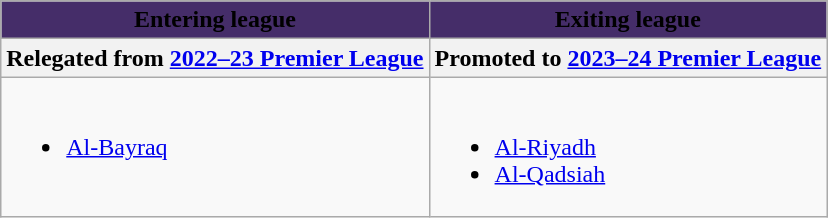<table class="wikitable">
<tr>
<th style="background-color:#452d69;"><span>Entering league</span></th>
<th style="background-color:#452d69;"><span>Exiting league</span></th>
</tr>
<tr>
<th>Relegated from <a href='#'>2022–23 Premier League</a></th>
<th>Promoted to <a href='#'>2023–24 Premier League</a></th>
</tr>
<tr style="vertical-align:top;">
<td><br><ul><li><a href='#'>Al-Bayraq</a></li></ul></td>
<td><br><ul><li><a href='#'>Al-Riyadh</a></li><li><a href='#'>Al-Qadsiah</a></li></ul></td>
</tr>
</table>
